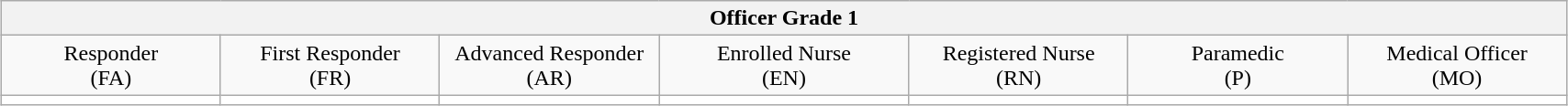<table class="wikitable"  style="margin:0.5em auto; width:90%;">
<tr>
<th colspan=7>Officer Grade 1</th>
</tr>
<tr align=center>
<td width="14%">Responder<br>(FA)</td>
<td width="14%">First Responder<br>(FR)</td>
<td width="14%">Advanced Responder<br>(AR)</td>
<td width="16%">Enrolled Nurse<br>(EN)</td>
<td width="14%">Registered Nurse<br>(RN)</td>
<td width="14%">Paramedic<br>(P)</td>
<td width="14%">Medical Officer<br>(MO)</td>
</tr>
<tr style="text-align:center; background: white;">
<td></td>
<td></td>
<td></td>
<td></td>
<td></td>
<td></td>
<td></td>
</tr>
</table>
